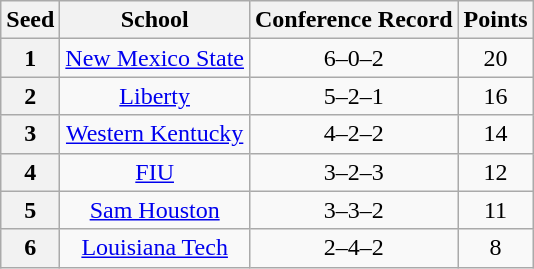<table class="wikitable" style="text-align:center">
<tr>
<th>Seed</th>
<th>School</th>
<th>Conference Record</th>
<th>Points</th>
</tr>
<tr>
<th>1</th>
<td><a href='#'>New Mexico State</a></td>
<td>6–0–2</td>
<td>20</td>
</tr>
<tr>
<th>2</th>
<td><a href='#'>Liberty</a></td>
<td>5–2–1</td>
<td>16</td>
</tr>
<tr>
<th>3</th>
<td><a href='#'>Western Kentucky</a></td>
<td>4–2–2</td>
<td>14</td>
</tr>
<tr>
<th>4</th>
<td><a href='#'>FIU</a></td>
<td>3–2–3</td>
<td>12</td>
</tr>
<tr>
<th>5</th>
<td><a href='#'>Sam Houston</a></td>
<td>3–3–2</td>
<td>11</td>
</tr>
<tr>
<th>6</th>
<td><a href='#'>Louisiana Tech</a></td>
<td>2–4–2</td>
<td>8</td>
</tr>
</table>
